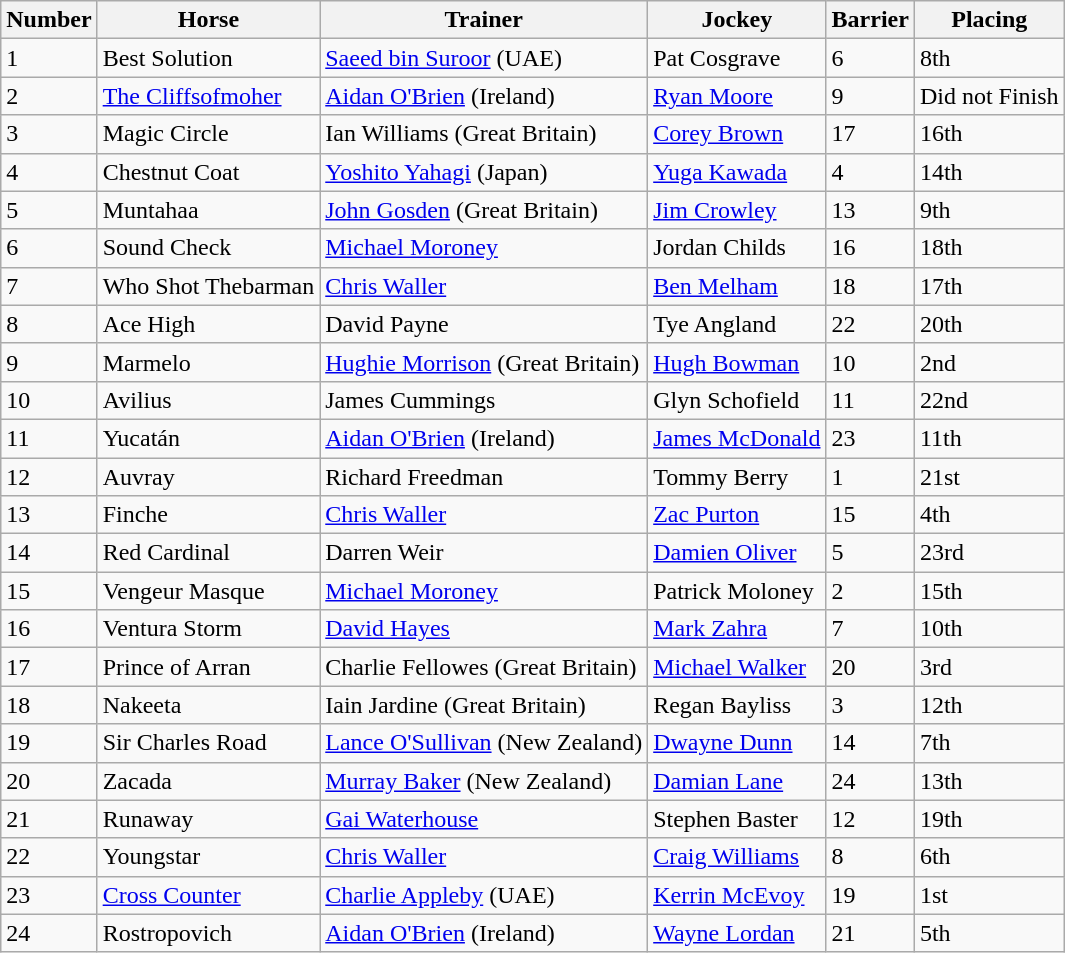<table class="sortable wikitable">
<tr>
<th>Number</th>
<th>Horse</th>
<th>Trainer</th>
<th>Jockey</th>
<th>Barrier</th>
<th>Placing</th>
</tr>
<tr>
<td>1</td>
<td>Best Solution</td>
<td><a href='#'>Saeed bin Suroor</a> (UAE)</td>
<td>Pat Cosgrave</td>
<td>6</td>
<td>8th</td>
</tr>
<tr>
<td>2</td>
<td><a href='#'>The Cliffsofmoher</a></td>
<td><a href='#'>Aidan O'Brien</a> (Ireland)</td>
<td><a href='#'>Ryan Moore</a></td>
<td>9</td>
<td>Did not Finish</td>
</tr>
<tr>
<td>3</td>
<td>Magic Circle</td>
<td>Ian Williams (Great Britain)</td>
<td><a href='#'>Corey Brown</a></td>
<td>17</td>
<td>16th</td>
</tr>
<tr>
<td>4</td>
<td>Chestnut Coat</td>
<td><a href='#'>Yoshito Yahagi</a> (Japan)</td>
<td><a href='#'>Yuga Kawada</a></td>
<td>4</td>
<td>14th</td>
</tr>
<tr>
<td>5</td>
<td>Muntahaa</td>
<td><a href='#'>John Gosden</a> (Great Britain)</td>
<td><a href='#'>Jim Crowley</a></td>
<td>13</td>
<td>9th</td>
</tr>
<tr>
<td>6</td>
<td>Sound Check</td>
<td><a href='#'>Michael Moroney</a></td>
<td>Jordan Childs</td>
<td>16</td>
<td>18th</td>
</tr>
<tr>
<td>7</td>
<td>Who Shot Thebarman</td>
<td><a href='#'>Chris Waller</a></td>
<td><a href='#'>Ben Melham</a></td>
<td>18</td>
<td>17th</td>
</tr>
<tr>
<td>8</td>
<td>Ace High</td>
<td>David Payne</td>
<td>Tye Angland</td>
<td>22</td>
<td>20th</td>
</tr>
<tr>
<td>9</td>
<td>Marmelo</td>
<td><a href='#'>Hughie Morrison</a> (Great Britain)</td>
<td><a href='#'>Hugh Bowman</a></td>
<td>10</td>
<td>2nd</td>
</tr>
<tr>
<td>10</td>
<td>Avilius</td>
<td>James Cummings</td>
<td>Glyn Schofield</td>
<td>11</td>
<td>22nd</td>
</tr>
<tr>
<td>11</td>
<td>Yucatán</td>
<td><a href='#'>Aidan O'Brien</a> (Ireland)</td>
<td><a href='#'>James McDonald</a></td>
<td>23</td>
<td>11th</td>
</tr>
<tr>
<td>12</td>
<td>Auvray</td>
<td>Richard Freedman</td>
<td>Tommy Berry</td>
<td>1</td>
<td>21st</td>
</tr>
<tr>
<td>13</td>
<td>Finche</td>
<td><a href='#'>Chris Waller</a></td>
<td><a href='#'>Zac Purton</a></td>
<td>15</td>
<td>4th</td>
</tr>
<tr>
<td>14</td>
<td>Red Cardinal</td>
<td>Darren Weir</td>
<td><a href='#'>Damien Oliver</a></td>
<td>5</td>
<td>23rd</td>
</tr>
<tr>
<td>15</td>
<td>Vengeur Masque</td>
<td><a href='#'>Michael Moroney</a></td>
<td>Patrick Moloney</td>
<td>2</td>
<td>15th</td>
</tr>
<tr>
<td>16</td>
<td>Ventura Storm</td>
<td><a href='#'>David Hayes</a></td>
<td><a href='#'>Mark Zahra</a></td>
<td>7</td>
<td>10th</td>
</tr>
<tr>
<td>17</td>
<td>Prince of Arran</td>
<td>Charlie Fellowes (Great Britain)</td>
<td><a href='#'>Michael Walker</a></td>
<td>20</td>
<td>3rd</td>
</tr>
<tr>
<td>18</td>
<td>Nakeeta</td>
<td>Iain Jardine (Great Britain)</td>
<td>Regan Bayliss</td>
<td>3</td>
<td>12th</td>
</tr>
<tr>
<td>19</td>
<td>Sir Charles Road</td>
<td><a href='#'>Lance O'Sullivan</a> (New Zealand)</td>
<td><a href='#'>Dwayne Dunn</a></td>
<td>14</td>
<td>7th</td>
</tr>
<tr>
<td>20</td>
<td>Zacada</td>
<td><a href='#'>Murray Baker</a> (New Zealand)</td>
<td><a href='#'>Damian Lane</a></td>
<td>24</td>
<td>13th</td>
</tr>
<tr>
<td>21</td>
<td>Runaway</td>
<td><a href='#'>Gai Waterhouse</a></td>
<td>Stephen Baster</td>
<td>12</td>
<td>19th</td>
</tr>
<tr>
<td>22</td>
<td>Youngstar</td>
<td><a href='#'>Chris Waller</a></td>
<td><a href='#'>Craig Williams</a></td>
<td>8</td>
<td>6th</td>
</tr>
<tr>
<td>23</td>
<td><a href='#'>Cross Counter</a></td>
<td><a href='#'>Charlie Appleby</a> (UAE)</td>
<td><a href='#'>Kerrin McEvoy</a></td>
<td>19</td>
<td>1st</td>
</tr>
<tr>
<td>24</td>
<td>Rostropovich</td>
<td><a href='#'>Aidan O'Brien</a> (Ireland)</td>
<td><a href='#'>Wayne Lordan</a></td>
<td>21</td>
<td>5th</td>
</tr>
</table>
